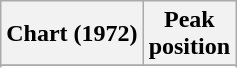<table class="wikitable sortable plainrowheaders" style="text-align:left">
<tr>
<th scope="col">Chart (1972)</th>
<th scope="col">Peak<br>position</th>
</tr>
<tr>
</tr>
<tr>
</tr>
</table>
